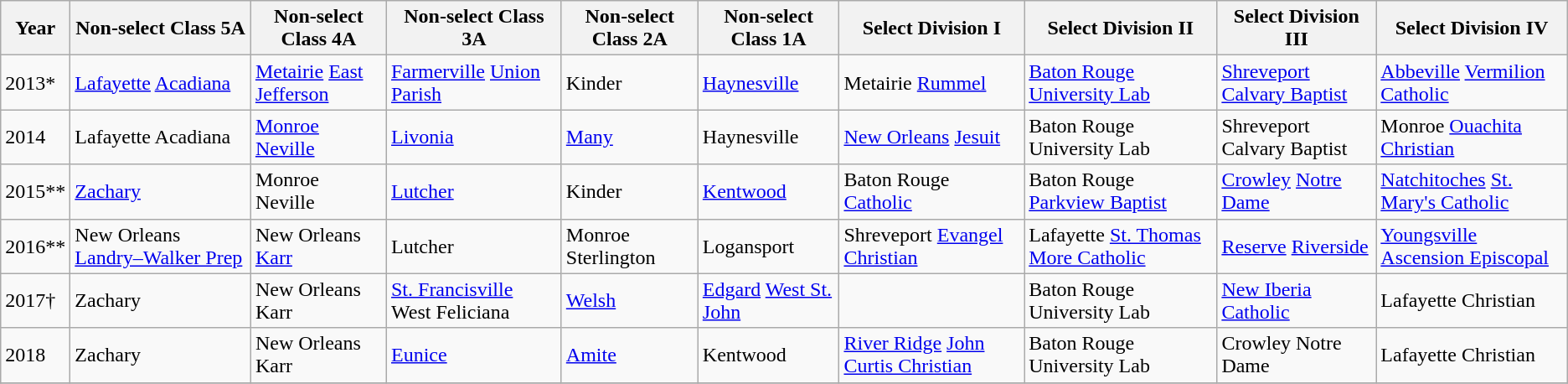<table class="wikitable sortable">
<tr>
<th>Year</th>
<th>Non-select Class 5A</th>
<th>Non-select Class 4A</th>
<th>Non-select Class 3A</th>
<th>Non-select Class 2A</th>
<th>Non-select Class 1A</th>
<th>Select Division I</th>
<th>Select Division II</th>
<th>Select Division III</th>
<th>Select Division IV</th>
</tr>
<tr>
<td>2013*</td>
<td><a href='#'>Lafayette</a> <a href='#'>Acadiana</a></td>
<td><a href='#'>Metairie</a> <a href='#'>East Jefferson</a></td>
<td><a href='#'>Farmerville</a> <a href='#'>Union Parish</a></td>
<td>Kinder</td>
<td><a href='#'>Haynesville</a></td>
<td>Metairie <a href='#'>Rummel</a></td>
<td><a href='#'>Baton Rouge</a> <a href='#'>University Lab</a></td>
<td><a href='#'>Shreveport</a> <a href='#'>Calvary Baptist</a></td>
<td><a href='#'>Abbeville</a> <a href='#'>Vermilion Catholic</a></td>
</tr>
<tr>
<td>2014</td>
<td>Lafayette Acadiana</td>
<td><a href='#'>Monroe</a> <a href='#'>Neville</a></td>
<td><a href='#'>Livonia</a></td>
<td><a href='#'>Many</a></td>
<td>Haynesville</td>
<td><a href='#'>New Orleans</a> <a href='#'>Jesuit</a></td>
<td>Baton Rouge University Lab</td>
<td>Shreveport Calvary Baptist</td>
<td>Monroe <a href='#'>Ouachita Christian</a></td>
</tr>
<tr>
<td>2015**</td>
<td><a href='#'>Zachary</a></td>
<td>Monroe Neville</td>
<td><a href='#'>Lutcher</a></td>
<td>Kinder</td>
<td><a href='#'>Kentwood</a></td>
<td>Baton Rouge <a href='#'>Catholic</a></td>
<td>Baton Rouge <a href='#'>Parkview Baptist</a></td>
<td><a href='#'>Crowley</a> <a href='#'>Notre Dame</a></td>
<td><a href='#'>Natchitoches</a> <a href='#'>St. Mary's Catholic</a></td>
</tr>
<tr>
<td>2016**</td>
<td>New Orleans <a href='#'>Landry–Walker Prep</a></td>
<td>New Orleans <a href='#'>Karr</a></td>
<td>Lutcher</td>
<td>Monroe Sterlington</td>
<td>Logansport</td>
<td>Shreveport <a href='#'>Evangel Christian</a></td>
<td>Lafayette <a href='#'>St. Thomas More Catholic</a></td>
<td><a href='#'>Reserve</a> <a href='#'>Riverside</a></td>
<td><a href='#'>Youngsville</a> <a href='#'>Ascension Episcopal</a></td>
</tr>
<tr>
<td>2017†</td>
<td>Zachary</td>
<td>New Orleans Karr</td>
<td><a href='#'>St. Francisville</a> West Feliciana</td>
<td><a href='#'>Welsh</a></td>
<td><a href='#'>Edgard</a> <a href='#'>West St. John</a></td>
<td><em></em></td>
<td>Baton Rouge University Lab</td>
<td><a href='#'>New Iberia</a> <a href='#'>Catholic</a></td>
<td>Lafayette Christian</td>
</tr>
<tr>
<td>2018</td>
<td>Zachary</td>
<td>New Orleans Karr</td>
<td><a href='#'>Eunice</a></td>
<td><a href='#'>Amite</a></td>
<td>Kentwood</td>
<td><a href='#'>River Ridge</a> <a href='#'>John Curtis Christian</a></td>
<td>Baton Rouge University Lab</td>
<td>Crowley Notre Dame</td>
<td>Lafayette Christian</td>
</tr>
<tr>
</tr>
</table>
